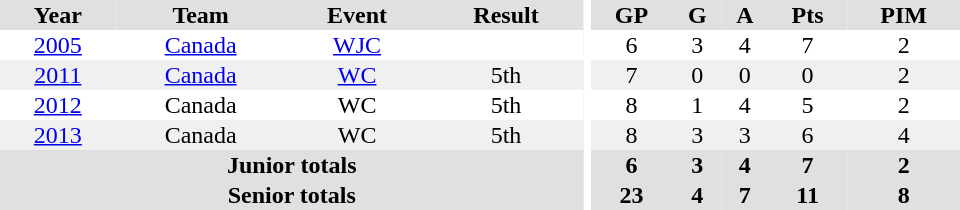<table border="0" cellpadding="1" cellspacing="0" ID="Table3" style="text-align:center; width:40em;">
<tr bgcolor="#e0e0e0">
<th>Year</th>
<th>Team</th>
<th>Event</th>
<th>Result</th>
<th rowspan="99" bgcolor="#ffffff"></th>
<th>GP</th>
<th>G</th>
<th>A</th>
<th>Pts</th>
<th>PIM</th>
</tr>
<tr>
<td><a href='#'>2005</a></td>
<td><a href='#'>Canada</a></td>
<td><a href='#'>WJC</a></td>
<td></td>
<td>6</td>
<td>3</td>
<td>4</td>
<td>7</td>
<td>2</td>
</tr>
<tr bgcolor="#f0f0f0">
<td><a href='#'>2011</a></td>
<td><a href='#'>Canada</a></td>
<td><a href='#'>WC</a></td>
<td>5th</td>
<td>7</td>
<td>0</td>
<td>0</td>
<td>0</td>
<td>2</td>
</tr>
<tr>
<td><a href='#'>2012</a></td>
<td>Canada</td>
<td>WC</td>
<td>5th</td>
<td>8</td>
<td>1</td>
<td>4</td>
<td>5</td>
<td>2</td>
</tr>
<tr bgcolor="#f0f0f0">
<td><a href='#'>2013</a></td>
<td>Canada</td>
<td>WC</td>
<td>5th</td>
<td>8</td>
<td>3</td>
<td>3</td>
<td>6</td>
<td>4</td>
</tr>
<tr bgcolor="#e0e0e0">
<th colspan="4">Junior totals</th>
<th>6</th>
<th>3</th>
<th>4</th>
<th>7</th>
<th>2</th>
</tr>
<tr bgcolor="#e0e0e0">
<th colspan="4">Senior totals</th>
<th>23</th>
<th>4</th>
<th>7</th>
<th>11</th>
<th>8</th>
</tr>
</table>
